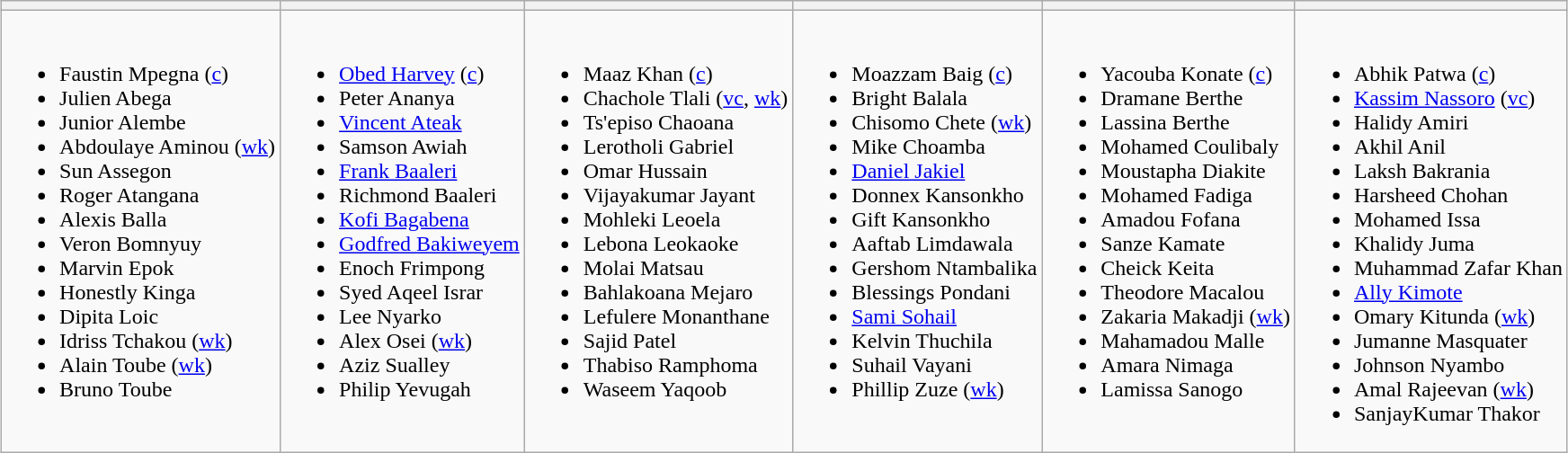<table class="wikitable" style="text-align:left; margin:auto">
<tr>
<th></th>
<th></th>
<th></th>
<th></th>
<th></th>
<th></th>
</tr>
<tr>
<td valign=top><br><ul><li>Faustin Mpegna (<a href='#'>c</a>)</li><li>Julien Abega</li><li>Junior Alembe</li><li>Abdoulaye Aminou (<a href='#'>wk</a>)</li><li>Sun Assegon</li><li>Roger Atangana</li><li>Alexis Balla</li><li>Veron Bomnyuy</li><li>Marvin Epok</li><li>Honestly Kinga</li><li>Dipita Loic</li><li>Idriss Tchakou (<a href='#'>wk</a>)</li><li>Alain Toube (<a href='#'>wk</a>)</li><li>Bruno Toube</li></ul></td>
<td valign=top><br><ul><li><a href='#'>Obed Harvey</a> (<a href='#'>c</a>)</li><li>Peter Ananya</li><li><a href='#'>Vincent Ateak</a></li><li>Samson Awiah</li><li><a href='#'>Frank Baaleri</a></li><li>Richmond Baaleri</li><li><a href='#'>Kofi Bagabena</a></li><li><a href='#'>Godfred Bakiweyem</a></li><li>Enoch Frimpong</li><li>Syed Aqeel Israr</li><li>Lee Nyarko</li><li>Alex Osei (<a href='#'>wk</a>)</li><li>Aziz Sualley</li><li>Philip Yevugah</li></ul></td>
<td valign=top><br><ul><li>Maaz Khan (<a href='#'>c</a>)</li><li>Chachole Tlali (<a href='#'>vc</a>, <a href='#'>wk</a>)</li><li>Ts'episo Chaoana</li><li>Lerotholi Gabriel</li><li>Omar Hussain</li><li>Vijayakumar Jayant</li><li>Mohleki Leoela</li><li>Lebona Leokaoke</li><li>Molai Matsau</li><li>Bahlakoana Mejaro</li><li>Lefulere Monanthane</li><li>Sajid Patel</li><li>Thabiso Ramphoma</li><li>Waseem Yaqoob</li></ul></td>
<td valign=top><br><ul><li>Moazzam Baig (<a href='#'>c</a>)</li><li>Bright Balala</li><li>Chisomo Chete (<a href='#'>wk</a>)</li><li>Mike Choamba</li><li><a href='#'>Daniel Jakiel</a></li><li>Donnex Kansonkho</li><li>Gift Kansonkho</li><li>Aaftab Limdawala</li><li>Gershom Ntambalika</li><li>Blessings Pondani</li><li><a href='#'>Sami Sohail</a></li><li>Kelvin Thuchila</li><li>Suhail Vayani</li><li>Phillip Zuze (<a href='#'>wk</a>)</li></ul></td>
<td valign=top><br><ul><li>Yacouba Konate (<a href='#'>c</a>)</li><li>Dramane Berthe</li><li>Lassina Berthe</li><li>Mohamed Coulibaly</li><li>Moustapha Diakite</li><li>Mohamed Fadiga</li><li>Amadou Fofana</li><li>Sanze Kamate</li><li>Cheick Keita</li><li>Theodore Macalou</li><li>Zakaria Makadji (<a href='#'>wk</a>)</li><li>Mahamadou Malle</li><li>Amara Nimaga</li><li>Lamissa Sanogo</li></ul></td>
<td valign=top><br><ul><li>Abhik Patwa (<a href='#'>c</a>)</li><li><a href='#'>Kassim Nassoro</a> (<a href='#'>vc</a>)</li><li>Halidy Amiri</li><li>Akhil Anil</li><li>Laksh Bakrania</li><li>Harsheed Chohan</li><li>Mohamed Issa</li><li>Khalidy Juma</li><li>Muhammad Zafar Khan</li><li><a href='#'>Ally Kimote</a></li><li>Omary Kitunda (<a href='#'>wk</a>)</li><li>Jumanne Masquater</li><li>Johnson Nyambo</li><li>Amal Rajeevan (<a href='#'>wk</a>)</li><li>SanjayKumar Thakor</li></ul></td>
</tr>
</table>
